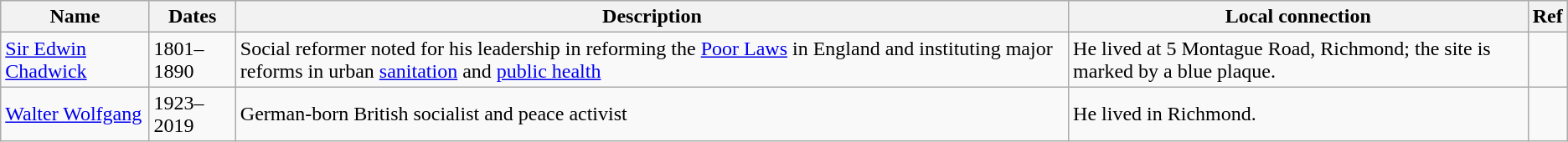<table class="wikitable sortable">
<tr>
<th width=>Name</th>
<th width=>Dates</th>
<th width=>Description</th>
<th width=>Local connection</th>
<th width=>Ref</th>
</tr>
<tr>
<td><a href='#'>Sir Edwin Chadwick</a></td>
<td>1801–1890</td>
<td>Social reformer noted for his leadership in reforming the <a href='#'>Poor Laws</a> in England and instituting major reforms in urban <a href='#'>sanitation</a> and <a href='#'>public health</a></td>
<td>He lived at 5 Montague Road, Richmond; the site is marked by a blue plaque.</td>
<td></td>
</tr>
<tr>
<td><a href='#'>Walter Wolfgang</a></td>
<td>1923–2019</td>
<td>German-born British socialist and peace activist</td>
<td>He lived in Richmond.</td>
<td></td>
</tr>
</table>
